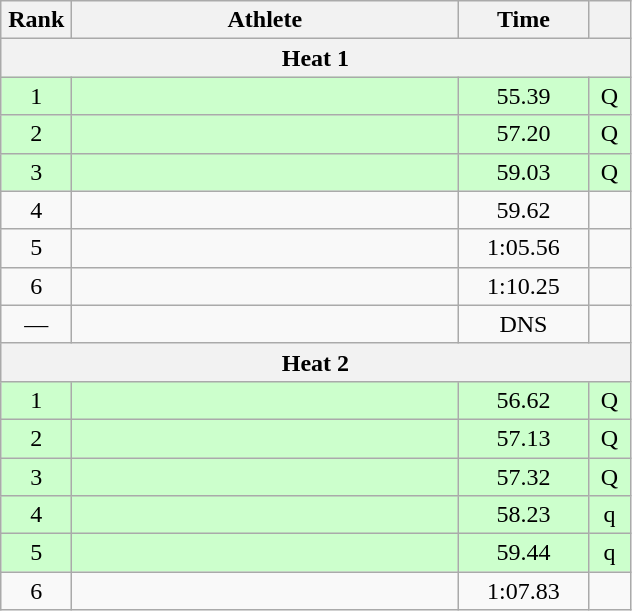<table class=wikitable style="text-align:center">
<tr>
<th width=40>Rank</th>
<th width=250>Athlete</th>
<th width=80>Time</th>
<th width=20></th>
</tr>
<tr>
<th colspan=4>Heat 1</th>
</tr>
<tr bgcolor="ccffcc">
<td>1</td>
<td align=left></td>
<td>55.39</td>
<td>Q</td>
</tr>
<tr bgcolor="ccffcc">
<td>2</td>
<td align=left></td>
<td>57.20</td>
<td>Q</td>
</tr>
<tr bgcolor="ccffcc">
<td>3</td>
<td align=left></td>
<td>59.03</td>
<td>Q</td>
</tr>
<tr>
<td>4</td>
<td align=left></td>
<td>59.62</td>
<td></td>
</tr>
<tr>
<td>5</td>
<td align=left></td>
<td>1:05.56</td>
<td></td>
</tr>
<tr>
<td>6</td>
<td align=left></td>
<td>1:10.25</td>
<td></td>
</tr>
<tr>
<td>—</td>
<td align=left></td>
<td>DNS</td>
<td></td>
</tr>
<tr>
<th colspan=4>Heat 2</th>
</tr>
<tr bgcolor="ccffcc">
<td>1</td>
<td align=left></td>
<td>56.62</td>
<td>Q</td>
</tr>
<tr bgcolor="ccffcc">
<td>2</td>
<td align=left></td>
<td>57.13</td>
<td>Q</td>
</tr>
<tr bgcolor="ccffcc">
<td>3</td>
<td align=left></td>
<td>57.32</td>
<td>Q</td>
</tr>
<tr bgcolor="ccffcc">
<td>4</td>
<td align=left></td>
<td>58.23</td>
<td>q</td>
</tr>
<tr bgcolor="ccffcc">
<td>5</td>
<td align=left></td>
<td>59.44</td>
<td>q</td>
</tr>
<tr>
<td>6</td>
<td align=left></td>
<td>1:07.83</td>
<td></td>
</tr>
</table>
